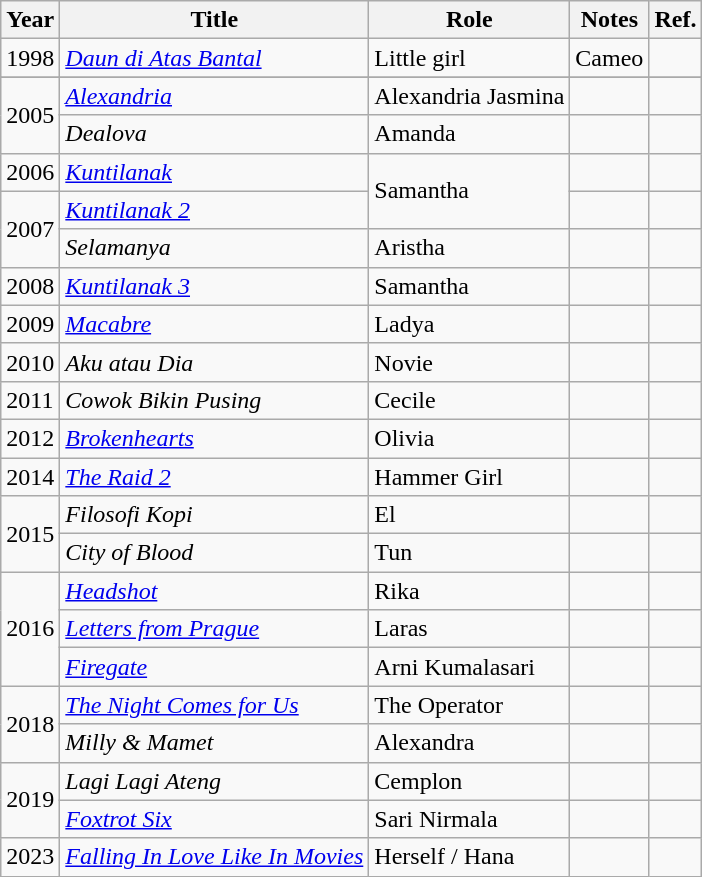<table class="wikitable sortable">
<tr>
<th>Year</th>
<th>Title</th>
<th>Role</th>
<th class="unsortable">Notes</th>
<th>Ref.</th>
</tr>
<tr>
<td>1998</td>
<td><em><a href='#'>Daun di Atas Bantal</a></em></td>
<td>Little girl</td>
<td>Cameo</td>
<td></td>
</tr>
<tr>
</tr>
<tr>
<td rowspan="2">2005</td>
<td><em><a href='#'>Alexandria</a></em></td>
<td>Alexandria Jasmina</td>
<td></td>
<td></td>
</tr>
<tr>
<td><em>Dealova</em></td>
<td>Amanda</td>
<td></td>
<td></td>
</tr>
<tr>
<td>2006</td>
<td><em><a href='#'>Kuntilanak</a></em></td>
<td rowspan="2">Samantha</td>
<td></td>
<td></td>
</tr>
<tr>
<td rowspan="2">2007</td>
<td><em><a href='#'>Kuntilanak 2</a></em></td>
<td></td>
<td></td>
</tr>
<tr>
<td><em>Selamanya</em></td>
<td>Aristha</td>
<td></td>
<td></td>
</tr>
<tr>
<td>2008</td>
<td><em><a href='#'>Kuntilanak 3</a></em></td>
<td>Samantha</td>
<td></td>
<td></td>
</tr>
<tr>
<td>2009</td>
<td><em><a href='#'>Macabre</a></em></td>
<td>Ladya</td>
<td></td>
<td></td>
</tr>
<tr>
<td>2010</td>
<td><em>Aku atau Dia</em></td>
<td>Novie</td>
<td></td>
<td></td>
</tr>
<tr>
<td>2011</td>
<td><em>Cowok Bikin Pusing</em></td>
<td>Cecile</td>
<td></td>
<td></td>
</tr>
<tr>
<td>2012</td>
<td><em><a href='#'>Brokenhearts</a></em></td>
<td>Olivia</td>
<td></td>
<td></td>
</tr>
<tr>
<td>2014</td>
<td><em><a href='#'>The Raid 2</a></em></td>
<td>Hammer Girl</td>
<td></td>
<td></td>
</tr>
<tr>
<td rowspan="2">2015</td>
<td><em>Filosofi Kopi</em></td>
<td>El</td>
<td></td>
<td></td>
</tr>
<tr>
<td><em>City of Blood</em></td>
<td>Tun</td>
<td></td>
<td></td>
</tr>
<tr>
<td rowspan="3">2016</td>
<td><em><a href='#'>Headshot</a></em></td>
<td>Rika</td>
<td></td>
<td></td>
</tr>
<tr>
<td><em><a href='#'>Letters from Prague</a></em></td>
<td>Laras</td>
<td></td>
<td></td>
</tr>
<tr>
<td><em><a href='#'>Firegate</a></em></td>
<td>Arni Kumalasari</td>
<td></td>
<td></td>
</tr>
<tr>
<td rowspan="2">2018</td>
<td><em><a href='#'>The Night Comes for Us</a></em></td>
<td>The Operator</td>
<td></td>
<td></td>
</tr>
<tr>
<td><em>Milly & Mamet</em></td>
<td>Alexandra</td>
<td></td>
<td></td>
</tr>
<tr>
<td rowspan="2">2019</td>
<td><em>Lagi Lagi Ateng</em></td>
<td>Cemplon</td>
<td></td>
<td></td>
</tr>
<tr>
<td><em><a href='#'>Foxtrot Six</a></em></td>
<td>Sari Nirmala</td>
<td></td>
<td></td>
</tr>
<tr>
<td>2023</td>
<td><em><a href='#'>Falling In Love Like In Movies</a></em></td>
<td>Herself / Hana</td>
<td></td>
<td></td>
</tr>
</table>
